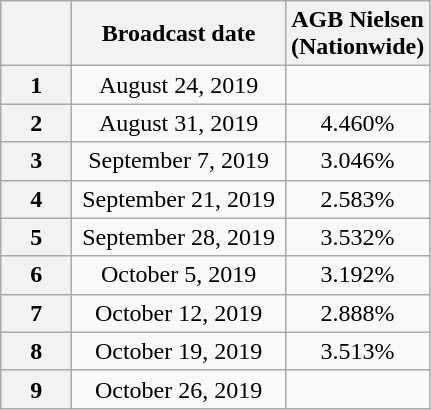<table class="wikitable" style="text-align:center">
<tr>
<th rowspan=1 style="width:40px"></th>
<th style="width:135px">Broadcast date</th>
<th>AGB Nielsen<br>(Nationwide)</th>
</tr>
<tr>
<th>1</th>
<td>August 24, 2019</td>
<td></td>
</tr>
<tr>
<th>2</th>
<td>August 31, 2019</td>
<td>4.460%</td>
</tr>
<tr>
<th>3</th>
<td>September 7, 2019</td>
<td>3.046%</td>
</tr>
<tr>
<th>4</th>
<td>September 21, 2019</td>
<td>2.583%</td>
</tr>
<tr>
<th>5</th>
<td>September 28, 2019</td>
<td>3.532%</td>
</tr>
<tr>
<th>6</th>
<td>October 5, 2019</td>
<td>3.192%</td>
</tr>
<tr>
<th>7</th>
<td>October 12, 2019</td>
<td>2.888%</td>
</tr>
<tr>
<th>8</th>
<td>October 19, 2019</td>
<td>3.513%</td>
</tr>
<tr>
<th>9</th>
<td>October 26, 2019</td>
<td></td>
</tr>
</table>
